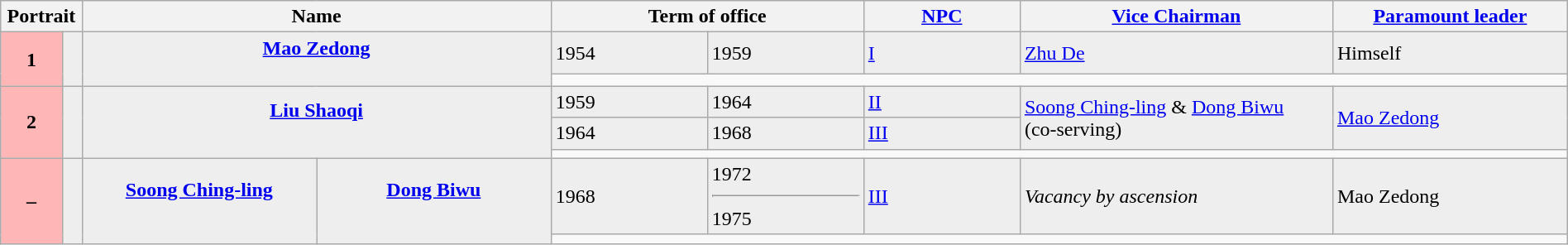<table class="wikitable" width=100%>
<tr>
<th colspan="2" width=5%>Portrait</th>
<th width=25% colspan="2">Name<br></th>
<th colspan="2" width=30%>Term of office</th>
<th width=10%><a href='#'>NPC</a></th>
<th width=20%><a href='#'>Vice Chairman</a></th>
<th width=20%><a href='#'>Paramount leader</a></th>
</tr>
<tr bgcolor=#EEEEEE>
<th rowspan="2" style="background-color: #FFB6B6" width=20>1</th>
<td rowspan="2"></td>
<td rowspan="2" colspan="2" align="center"><strong><a href='#'>Mao Zedong</a></strong><br><br></td>
<td width=10%> 1954</td>
<td width=10%> 1959</td>
<td><a href='#'>I</a></td>
<td><a href='#'>Zhu De</a></td>
<td>Himself</td>
</tr>
<tr>
<td colspan="5"></td>
</tr>
<tr bgcolor=#EEEEEE>
<th rowspan="3" style="background-color: #FFB6B6">2</th>
<td rowspan="3"></td>
<td rowspan="3" colspan="2" align="center"><strong><a href='#'>Liu Shaoqi</a></strong><br><br></td>
<td width=10%> 1959</td>
<td width=10%> 1964</td>
<td><a href='#'>II</a></td>
<td rowspan="2"><a href='#'>Soong Ching-ling</a> & <a href='#'>Dong Biwu</a><br>(co-serving)</td>
<td rowspan="2"><a href='#'>Mao Zedong</a></td>
</tr>
<tr bgcolor=#EEEEEE>
<td width=10%> 1964</td>
<td width=10%> 1968</td>
<td><a href='#'>III</a></td>
</tr>
<tr>
<td colspan="5"></td>
</tr>
<tr bgcolor=#EEEEEE>
<th rowspan="2" style="background-color: #FFB6B6">–</th>
<td rowspan="2"></td>
<td rowspan="2" align="center" width=15%><strong><a href='#'>Soong Ching-ling</a></strong><br><br></td>
<td rowspan="2" align="center" width=15%><strong><a href='#'>Dong Biwu</a></strong><br><br></td>
<td width=10%> 1968</td>
<td width=10%> 1972 <br><hr>
 1975 </td>
<td><a href='#'>III</a></td>
<td><em>Vacancy by ascension</em></td>
<td>Mao Zedong</td>
</tr>
<tr>
<td colspan="5"></td>
</tr>
</table>
